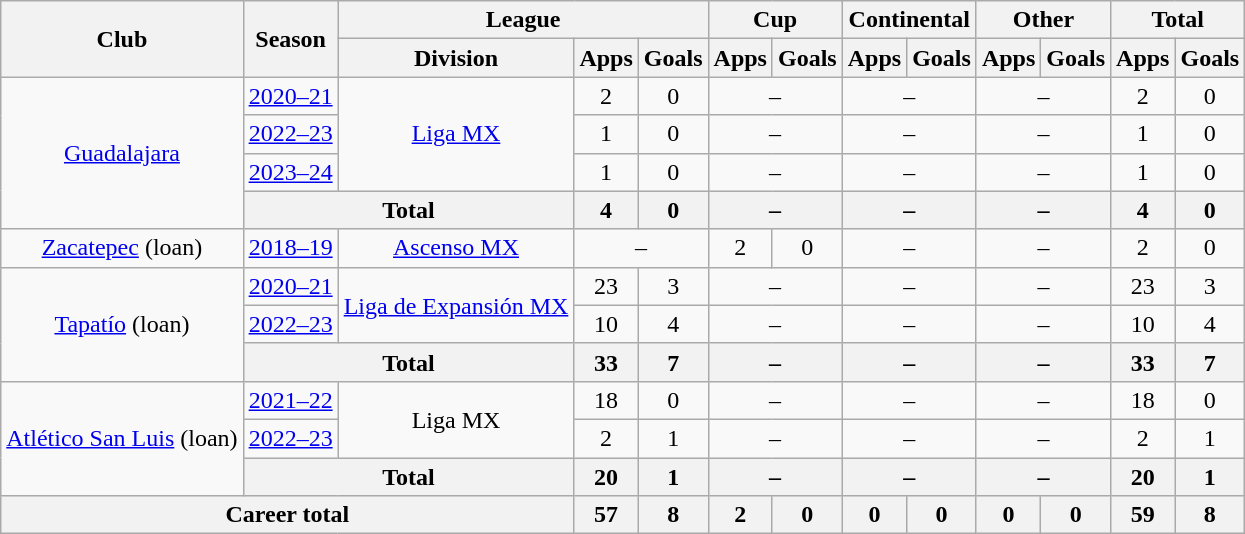<table class="wikitable" style="text-align: center">
<tr>
<th rowspan="2">Club</th>
<th rowspan="2">Season</th>
<th colspan="3">League</th>
<th colspan="2">Cup</th>
<th colspan="2">Continental</th>
<th colspan="2">Other</th>
<th colspan="2">Total</th>
</tr>
<tr>
<th>Division</th>
<th>Apps</th>
<th>Goals</th>
<th>Apps</th>
<th>Goals</th>
<th>Apps</th>
<th>Goals</th>
<th>Apps</th>
<th>Goals</th>
<th>Apps</th>
<th>Goals</th>
</tr>
<tr>
<td rowspan="4"><a href='#'>Guadalajara</a></td>
<td><a href='#'>2020–21</a></td>
<td rowspan="3"><a href='#'>Liga MX</a></td>
<td>2</td>
<td>0</td>
<td colspan="2">–</td>
<td colspan="2">–</td>
<td colspan="2">–</td>
<td>2</td>
<td>0</td>
</tr>
<tr>
<td><a href='#'>2022–23</a></td>
<td>1</td>
<td>0</td>
<td colspan="2">–</td>
<td colspan="2">–</td>
<td colspan="2">–</td>
<td>1</td>
<td>0</td>
</tr>
<tr>
<td><a href='#'>2023–24</a></td>
<td>1</td>
<td>0</td>
<td colspan="2">–</td>
<td colspan="2">–</td>
<td colspan="2">–</td>
<td>1</td>
<td>0</td>
</tr>
<tr>
<th colspan="2">Total</th>
<th>4</th>
<th>0</th>
<th colspan="2">–</th>
<th colspan="2">–</th>
<th colspan="2">–</th>
<th>4</th>
<th>0</th>
</tr>
<tr>
<td><a href='#'>Zacatepec</a> (loan)</td>
<td><a href='#'>2018–19</a></td>
<td><a href='#'>Ascenso MX</a></td>
<td colspan="2">–</td>
<td>2</td>
<td>0</td>
<td colspan="2">–</td>
<td colspan="2">–</td>
<td>2</td>
<td>0</td>
</tr>
<tr>
<td rowspan="3"><a href='#'>Tapatío</a> (loan)</td>
<td><a href='#'>2020–21</a></td>
<td rowspan="2"><a href='#'>Liga de Expansión MX</a></td>
<td>23</td>
<td>3</td>
<td colspan="2">–</td>
<td colspan="2">–</td>
<td colspan="2">–</td>
<td>23</td>
<td>3</td>
</tr>
<tr>
<td><a href='#'>2022–23</a></td>
<td>10</td>
<td>4</td>
<td colspan="2">–</td>
<td colspan="2">–</td>
<td colspan="2">–</td>
<td>10</td>
<td>4</td>
</tr>
<tr>
<th colspan="2">Total</th>
<th>33</th>
<th>7</th>
<th colspan="2">–</th>
<th colspan="2">–</th>
<th colspan="2">–</th>
<th>33</th>
<th>7</th>
</tr>
<tr>
<td rowspan="3"><a href='#'>Atlético San Luis</a> (loan)</td>
<td><a href='#'>2021–22</a></td>
<td rowspan="2">Liga MX</td>
<td>18</td>
<td>0</td>
<td colspan="2">–</td>
<td colspan="2">–</td>
<td colspan="2">–</td>
<td>18</td>
<td>0</td>
</tr>
<tr>
<td><a href='#'>2022–23</a></td>
<td>2</td>
<td>1</td>
<td colspan="2">–</td>
<td colspan="2">–</td>
<td colspan="2">–</td>
<td>2</td>
<td>1</td>
</tr>
<tr>
<th colspan="2">Total</th>
<th>20</th>
<th>1</th>
<th colspan="2">–</th>
<th colspan="2">–</th>
<th colspan="2">–</th>
<th>20</th>
<th>1</th>
</tr>
<tr>
<th colspan=3>Career total</th>
<th>57</th>
<th>8</th>
<th>2</th>
<th>0</th>
<th>0</th>
<th>0</th>
<th>0</th>
<th>0</th>
<th>59</th>
<th>8</th>
</tr>
</table>
